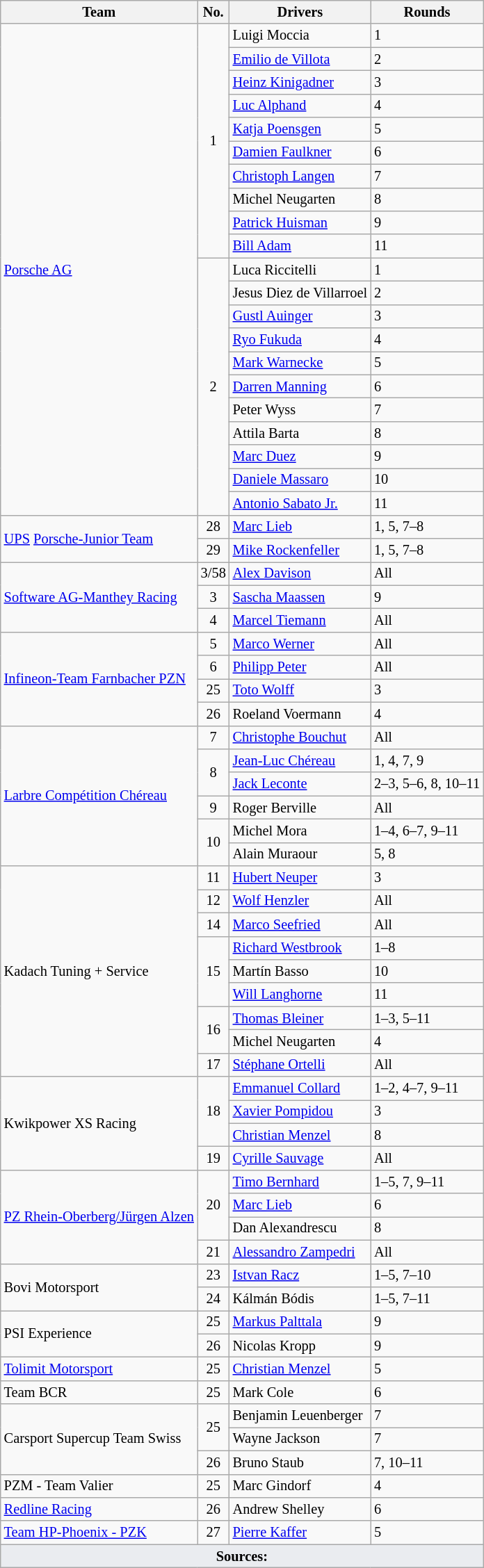<table class="wikitable" style="font-size: 85%;">
<tr>
<th>Team</th>
<th>No.</th>
<th>Drivers</th>
<th>Rounds</th>
</tr>
<tr>
<td rowspan=21> <a href='#'>Porsche AG</a></td>
<td rowspan=10 align="center">1</td>
<td> Luigi Moccia</td>
<td>1</td>
</tr>
<tr>
<td> <a href='#'>Emilio de Villota</a></td>
<td>2</td>
</tr>
<tr>
<td> <a href='#'>Heinz Kinigadner</a></td>
<td>3</td>
</tr>
<tr>
<td> <a href='#'>Luc Alphand</a></td>
<td>4</td>
</tr>
<tr>
<td> <a href='#'>Katja Poensgen</a></td>
<td>5</td>
</tr>
<tr>
<td> <a href='#'>Damien Faulkner</a></td>
<td>6</td>
</tr>
<tr>
<td> <a href='#'>Christoph Langen</a></td>
<td>7</td>
</tr>
<tr>
<td> Michel Neugarten</td>
<td>8</td>
</tr>
<tr>
<td> <a href='#'>Patrick Huisman</a></td>
<td>9</td>
</tr>
<tr>
<td> <a href='#'>Bill Adam</a></td>
<td>11</td>
</tr>
<tr>
<td rowspan=11 align="center">2</td>
<td> Luca Riccitelli</td>
<td>1</td>
</tr>
<tr>
<td> Jesus Diez de Villarroel</td>
<td>2</td>
</tr>
<tr>
<td> <a href='#'>Gustl Auinger</a></td>
<td>3</td>
</tr>
<tr>
<td> <a href='#'>Ryo Fukuda</a></td>
<td>4</td>
</tr>
<tr>
<td> <a href='#'>Mark Warnecke</a></td>
<td>5</td>
</tr>
<tr>
<td> <a href='#'>Darren Manning</a></td>
<td>6</td>
</tr>
<tr>
<td> Peter Wyss</td>
<td>7</td>
</tr>
<tr>
<td> Attila Barta</td>
<td>8</td>
</tr>
<tr>
<td> <a href='#'>Marc Duez</a></td>
<td>9</td>
</tr>
<tr>
<td> <a href='#'>Daniele Massaro</a></td>
<td>10</td>
</tr>
<tr>
<td> <a href='#'>Antonio Sabato Jr.</a></td>
<td>11</td>
</tr>
<tr>
<td rowspan=2> <a href='#'>UPS</a> <a href='#'>Porsche-Junior Team</a></td>
<td align="center">28</td>
<td> <a href='#'>Marc Lieb</a></td>
<td>1, 5, 7–8</td>
</tr>
<tr>
<td align="center">29</td>
<td> <a href='#'>Mike Rockenfeller</a></td>
<td>1, 5, 7–8</td>
</tr>
<tr>
<td rowspan=3> <a href='#'>Software AG-Manthey Racing</a></td>
<td align="center">3/58</td>
<td> <a href='#'>Alex Davison</a></td>
<td>All</td>
</tr>
<tr>
<td align="center">3</td>
<td> <a href='#'>Sascha Maassen</a></td>
<td>9</td>
</tr>
<tr>
<td align="center">4</td>
<td> <a href='#'>Marcel Tiemann</a></td>
<td>All</td>
</tr>
<tr>
<td rowspan=4> <a href='#'>Infineon-Team Farnbacher PZN</a></td>
<td align="center">5</td>
<td> <a href='#'>Marco Werner</a></td>
<td>All</td>
</tr>
<tr>
<td align="center">6</td>
<td> <a href='#'>Philipp Peter</a></td>
<td>All</td>
</tr>
<tr>
<td align="center">25</td>
<td> <a href='#'>Toto Wolff</a></td>
<td>3</td>
</tr>
<tr>
<td align="center">26</td>
<td> Roeland Voermann</td>
<td>4</td>
</tr>
<tr>
<td rowspan=6> <a href='#'>Larbre Compétition Chéreau</a></td>
<td align="center">7</td>
<td> <a href='#'>Christophe Bouchut</a></td>
<td>All</td>
</tr>
<tr>
<td rowspan=2 align="center">8</td>
<td> <a href='#'>Jean-Luc Chéreau</a></td>
<td>1, 4, 7, 9</td>
</tr>
<tr>
<td> <a href='#'>Jack Leconte</a></td>
<td>2–3, 5–6, 8, 10–11</td>
</tr>
<tr>
<td align="center">9</td>
<td> Roger Berville</td>
<td>All</td>
</tr>
<tr>
<td rowspan=2 align="center">10</td>
<td> Michel Mora</td>
<td>1–4, 6–7, 9–11</td>
</tr>
<tr>
<td> Alain Muraour</td>
<td>5, 8</td>
</tr>
<tr>
<td rowspan=9> Kadach Tuning + Service</td>
<td align="center">11</td>
<td> <a href='#'>Hubert Neuper</a></td>
<td>3</td>
</tr>
<tr>
<td align="center">12</td>
<td> <a href='#'>Wolf Henzler</a></td>
<td>All</td>
</tr>
<tr>
<td align="center">14</td>
<td> <a href='#'>Marco Seefried</a></td>
<td>All</td>
</tr>
<tr>
<td rowspan=3 align="center">15</td>
<td> <a href='#'>Richard Westbrook</a></td>
<td>1–8</td>
</tr>
<tr>
<td> Martín Basso</td>
<td>10</td>
</tr>
<tr>
<td> <a href='#'>Will Langhorne</a></td>
<td>11</td>
</tr>
<tr>
<td rowspan=2 align="center">16</td>
<td> <a href='#'>Thomas Bleiner</a></td>
<td>1–3, 5–11</td>
</tr>
<tr>
<td> Michel Neugarten</td>
<td>4</td>
</tr>
<tr>
<td align="center">17</td>
<td> <a href='#'>Stéphane Ortelli</a></td>
<td>All</td>
</tr>
<tr>
<td rowspan=4> Kwikpower XS Racing</td>
<td rowspan=3 align="center">18</td>
<td> <a href='#'>Emmanuel Collard</a></td>
<td>1–2, 4–7, 9–11</td>
</tr>
<tr>
<td> <a href='#'>Xavier Pompidou</a></td>
<td>3</td>
</tr>
<tr>
<td> <a href='#'>Christian Menzel</a></td>
<td>8</td>
</tr>
<tr>
<td align="center">19</td>
<td> <a href='#'>Cyrille Sauvage</a></td>
<td>All</td>
</tr>
<tr>
<td rowspan=4> <a href='#'>PZ Rhein-Oberberg/Jürgen Alzen</a></td>
<td rowspan=3 align="center">20</td>
<td> <a href='#'>Timo Bernhard</a></td>
<td>1–5, 7, 9–11</td>
</tr>
<tr>
<td> <a href='#'>Marc Lieb</a></td>
<td>6</td>
</tr>
<tr>
<td> Dan Alexandrescu</td>
<td>8</td>
</tr>
<tr>
<td align="center">21</td>
<td> <a href='#'>Alessandro Zampedri</a></td>
<td>All</td>
</tr>
<tr>
<td rowspan=2> Bovi Motorsport</td>
<td align="center">23</td>
<td> <a href='#'>Istvan Racz</a></td>
<td>1–5, 7–10</td>
</tr>
<tr>
<td align="center">24</td>
<td> Kálmán Bódis</td>
<td>1–5, 7–11</td>
</tr>
<tr>
<td rowspan=2> PSI Experience</td>
<td align="center">25</td>
<td> <a href='#'>Markus Palttala</a></td>
<td>9</td>
</tr>
<tr>
<td align="center">26</td>
<td> Nicolas Kropp</td>
<td>9</td>
</tr>
<tr>
<td rowspan=1> <a href='#'>Tolimit Motorsport</a></td>
<td align="center">25</td>
<td> <a href='#'>Christian Menzel</a></td>
<td>5</td>
</tr>
<tr>
<td rowspan=1> Team BCR</td>
<td align="center">25</td>
<td> Mark Cole</td>
<td>6</td>
</tr>
<tr>
<td rowspan=3> Carsport Supercup Team Swiss</td>
<td rowspan=2 align="center">25</td>
<td> Benjamin Leuenberger</td>
<td>7</td>
</tr>
<tr>
<td> Wayne Jackson</td>
<td>7</td>
</tr>
<tr>
<td align="center">26</td>
<td> Bruno Staub</td>
<td>7, 10–11</td>
</tr>
<tr>
<td rowspan=1> PZM - Team Valier</td>
<td align="center">25</td>
<td> Marc Gindorf</td>
<td>4</td>
</tr>
<tr>
<td rowspan=1> <a href='#'>Redline Racing</a></td>
<td align="center">26</td>
<td> Andrew Shelley</td>
<td>6</td>
</tr>
<tr>
<td rowspan=1> <a href='#'>Team HP-Phoenix - PZK</a></td>
<td align="center">27</td>
<td> <a href='#'>Pierre Kaffer</a></td>
<td>5</td>
</tr>
<tr class="sortbottom">
<td colspan="4" style="background-color:#EAECF0;text-align:center"><strong>Sources:</strong></td>
</tr>
</table>
